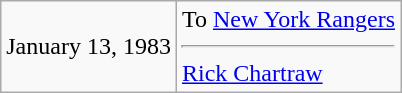<table class="wikitable">
<tr>
<td>January 13, 1983</td>
<td valign="top">To <a href='#'>New York Rangers</a><hr><a href='#'>Rick Chartraw</a></td>
</tr>
</table>
